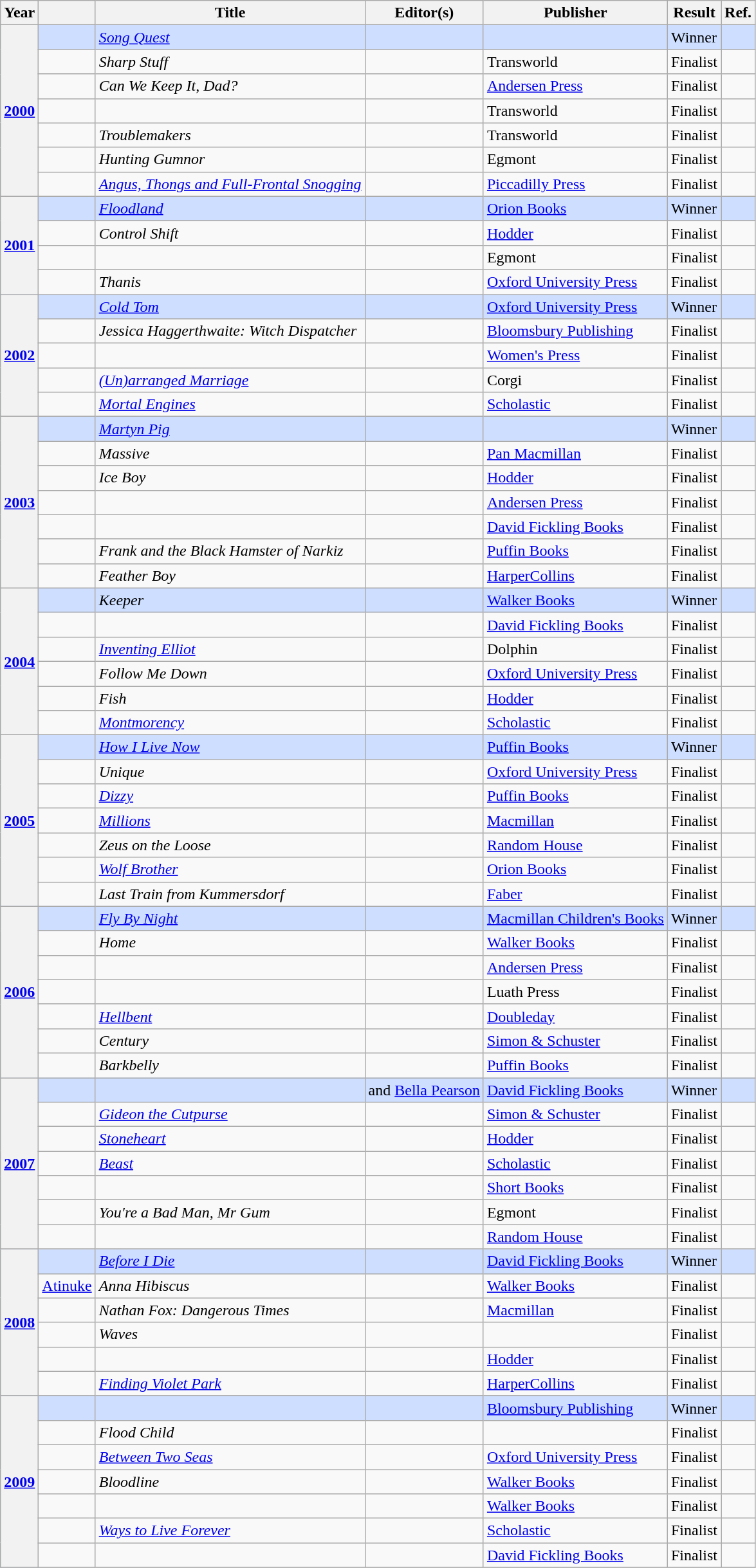<table class="wikitable sortable mw-collapsible">
<tr>
<th>Year</th>
<th></th>
<th>Title</th>
<th>Editor(s)</th>
<th>Publisher</th>
<th>Result</th>
<th>Ref.</th>
</tr>
<tr style=background:#cddeff>
<th rowspan="7"><a href='#'>2000</a></th>
<td></td>
<td><em><a href='#'>Song Quest</a></em></td>
<td></td>
<td></td>
<td>Winner</td>
<td></td>
</tr>
<tr>
<td></td>
<td><em>Sharp Stuff</em></td>
<td></td>
<td>Transworld</td>
<td>Finalist</td>
<td></td>
</tr>
<tr>
<td></td>
<td><em>Can We Keep It, Dad?</em></td>
<td></td>
<td><a href='#'>Andersen Press</a></td>
<td>Finalist</td>
<td></td>
</tr>
<tr>
<td></td>
<td><em></em></td>
<td></td>
<td>Transworld</td>
<td>Finalist</td>
<td></td>
</tr>
<tr>
<td></td>
<td><em>Troublemakers</em></td>
<td></td>
<td>Transworld</td>
<td>Finalist</td>
<td></td>
</tr>
<tr>
<td></td>
<td><em>Hunting Gumnor</em></td>
<td></td>
<td>Egmont</td>
<td>Finalist</td>
<td></td>
</tr>
<tr>
<td></td>
<td><em><a href='#'>Angus, Thongs and Full-Frontal Snogging</a></em></td>
<td></td>
<td><a href='#'>Piccadilly Press</a></td>
<td>Finalist</td>
<td></td>
</tr>
<tr style="background:#cddeff">
<th rowspan="4"><a href='#'>2001</a></th>
<td></td>
<td><em><a href='#'>Floodland</a></em></td>
<td></td>
<td><a href='#'>Orion Books</a></td>
<td>Winner</td>
<td></td>
</tr>
<tr>
<td></td>
<td><em>Control Shift</em></td>
<td></td>
<td><a href='#'>Hodder</a></td>
<td>Finalist</td>
<td></td>
</tr>
<tr>
<td></td>
<td><em></em></td>
<td></td>
<td>Egmont</td>
<td>Finalist</td>
<td></td>
</tr>
<tr>
<td></td>
<td><em>Thanis</em></td>
<td></td>
<td><a href='#'>Oxford University Press</a></td>
<td>Finalist</td>
<td></td>
</tr>
<tr style="background:#cddeff">
<th rowspan="5"><a href='#'>2002</a></th>
<td></td>
<td><em><a href='#'>Cold Tom</a></em></td>
<td></td>
<td><a href='#'>Oxford University Press</a></td>
<td>Winner</td>
<td></td>
</tr>
<tr>
<td></td>
<td><em>Jessica Haggerthwaite: Witch Dispatcher</em></td>
<td></td>
<td><a href='#'>Bloomsbury Publishing</a></td>
<td>Finalist</td>
<td></td>
</tr>
<tr>
<td></td>
<td><em></em></td>
<td></td>
<td><a href='#'>Women's Press</a></td>
<td>Finalist</td>
<td></td>
</tr>
<tr>
<td></td>
<td><em><a href='#'>(Un)arranged Marriage</a></em></td>
<td></td>
<td>Corgi</td>
<td>Finalist</td>
<td></td>
</tr>
<tr>
<td></td>
<td><em><a href='#'>Mortal Engines</a></em></td>
<td></td>
<td><a href='#'>Scholastic</a></td>
<td>Finalist</td>
<td></td>
</tr>
<tr style="background:#cddeff">
<th rowspan="7"><a href='#'>2003</a></th>
<td></td>
<td><em><a href='#'>Martyn Pig</a></em></td>
<td></td>
<td></td>
<td>Winner</td>
<td></td>
</tr>
<tr>
<td></td>
<td><em>Massive</em></td>
<td></td>
<td><a href='#'>Pan Macmillan</a></td>
<td>Finalist</td>
<td></td>
</tr>
<tr>
<td></td>
<td><em>Ice Boy</em></td>
<td></td>
<td><a href='#'>Hodder</a></td>
<td>Finalist</td>
<td></td>
</tr>
<tr>
<td></td>
<td><em></em></td>
<td></td>
<td><a href='#'>Andersen Press</a></td>
<td>Finalist</td>
<td></td>
</tr>
<tr>
<td></td>
<td><em></em></td>
<td></td>
<td><a href='#'>David Fickling Books</a></td>
<td>Finalist</td>
<td></td>
</tr>
<tr>
<td></td>
<td><em>Frank and the Black Hamster of Narkiz</em></td>
<td></td>
<td><a href='#'>Puffin Books</a></td>
<td>Finalist</td>
<td></td>
</tr>
<tr>
<td></td>
<td><em>Feather Boy</em></td>
<td></td>
<td><a href='#'>HarperCollins</a></td>
<td>Finalist</td>
<td></td>
</tr>
<tr style="background:#cddeff">
<th rowspan="6"><a href='#'>2004</a></th>
<td></td>
<td><em>Keeper</em></td>
<td></td>
<td><a href='#'>Walker Books</a></td>
<td>Winner</td>
<td></td>
</tr>
<tr>
<td></td>
<td><em></em></td>
<td></td>
<td><a href='#'>David Fickling Books</a></td>
<td>Finalist</td>
<td></td>
</tr>
<tr>
<td></td>
<td><em><a href='#'>Inventing Elliot</a></em></td>
<td></td>
<td>Dolphin</td>
<td>Finalist</td>
<td></td>
</tr>
<tr>
<td></td>
<td><em>Follow Me Down</em></td>
<td></td>
<td><a href='#'>Oxford University Press</a></td>
<td>Finalist</td>
<td></td>
</tr>
<tr>
<td></td>
<td><em>Fish</em></td>
<td></td>
<td><a href='#'>Hodder</a></td>
<td>Finalist</td>
<td></td>
</tr>
<tr>
<td></td>
<td><em><a href='#'>Montmorency</a></em></td>
<td></td>
<td><a href='#'>Scholastic</a></td>
<td>Finalist</td>
<td></td>
</tr>
<tr style="background:#cddeff">
<th rowspan="7"><a href='#'>2005</a></th>
<td></td>
<td><em><a href='#'>How I Live Now</a></em></td>
<td></td>
<td><a href='#'>Puffin Books</a></td>
<td>Winner</td>
<td></td>
</tr>
<tr>
<td></td>
<td><em>Unique</em></td>
<td></td>
<td><a href='#'>Oxford University Press</a></td>
<td>Finalist</td>
<td></td>
</tr>
<tr>
<td></td>
<td><em><a href='#'>Dizzy</a></em></td>
<td></td>
<td><a href='#'>Puffin Books</a></td>
<td>Finalist</td>
<td></td>
</tr>
<tr>
<td></td>
<td><em><a href='#'>Millions</a></em></td>
<td></td>
<td><a href='#'>Macmillan</a></td>
<td>Finalist</td>
<td></td>
</tr>
<tr>
<td></td>
<td><em>Zeus on the Loose</em></td>
<td></td>
<td><a href='#'>Random House</a></td>
<td>Finalist</td>
<td></td>
</tr>
<tr>
<td></td>
<td><em><a href='#'>Wolf Brother</a></em></td>
<td></td>
<td><a href='#'>Orion Books</a></td>
<td>Finalist</td>
<td></td>
</tr>
<tr>
<td></td>
<td><em>Last Train from Kummersdorf</em></td>
<td></td>
<td><a href='#'>Faber</a></td>
<td>Finalist</td>
<td></td>
</tr>
<tr style="background:#cddeff">
<th rowspan="7"><a href='#'>2006</a></th>
<td></td>
<td><em><a href='#'>Fly By Night</a></em></td>
<td></td>
<td><a href='#'>Macmillan Children's Books</a></td>
<td>Winner</td>
<td></td>
</tr>
<tr>
<td></td>
<td><em>Home</em></td>
<td></td>
<td><a href='#'>Walker Books</a></td>
<td>Finalist</td>
<td></td>
</tr>
<tr>
<td></td>
<td><em></em></td>
<td></td>
<td><a href='#'>Andersen Press</a></td>
<td>Finalist</td>
<td></td>
</tr>
<tr>
<td></td>
<td><em></em></td>
<td></td>
<td>Luath Press</td>
<td>Finalist</td>
<td></td>
</tr>
<tr>
<td></td>
<td><em><a href='#'>Hellbent</a></em></td>
<td></td>
<td><a href='#'>Doubleday</a></td>
<td>Finalist</td>
<td></td>
</tr>
<tr>
<td></td>
<td><em>Century</em></td>
<td></td>
<td><a href='#'>Simon & Schuster</a></td>
<td>Finalist</td>
<td></td>
</tr>
<tr>
<td></td>
<td><em>Barkbelly</em></td>
<td></td>
<td><a href='#'>Puffin Books</a></td>
<td>Finalist</td>
<td></td>
</tr>
<tr style="background:#cddeff">
<th rowspan="7"><a href='#'>2007</a></th>
<td></td>
<td><em></em></td>
<td> and <a href='#'>Bella Pearson</a></td>
<td><a href='#'>David Fickling Books</a></td>
<td>Winner</td>
<td></td>
</tr>
<tr>
<td></td>
<td><em><a href='#'>Gideon the Cutpurse</a></em></td>
<td></td>
<td><a href='#'>Simon & Schuster</a></td>
<td>Finalist</td>
<td></td>
</tr>
<tr>
<td></td>
<td><em><a href='#'>Stoneheart</a></em></td>
<td></td>
<td><a href='#'>Hodder</a></td>
<td>Finalist</td>
<td></td>
</tr>
<tr>
<td></td>
<td><em><a href='#'>Beast</a></em></td>
<td></td>
<td><a href='#'>Scholastic</a></td>
<td>Finalist</td>
<td></td>
</tr>
<tr>
<td></td>
<td><em></em></td>
<td></td>
<td><a href='#'>Short Books</a></td>
<td>Finalist</td>
<td></td>
</tr>
<tr>
<td></td>
<td><em>You're a Bad Man, Mr Gum</em></td>
<td></td>
<td>Egmont</td>
<td>Finalist</td>
<td></td>
</tr>
<tr>
<td></td>
<td><em></em></td>
<td></td>
<td><a href='#'>Random House</a></td>
<td>Finalist</td>
<td></td>
</tr>
<tr style="background:#cddeff">
<th rowspan="6"><a href='#'>2008</a></th>
<td></td>
<td><em><a href='#'>Before I Die</a></em></td>
<td></td>
<td><a href='#'>David Fickling Books</a></td>
<td>Winner</td>
<td></td>
</tr>
<tr>
<td><a href='#'>Atinuke</a></td>
<td><em>Anna Hibiscus</em></td>
<td></td>
<td><a href='#'>Walker Books</a></td>
<td>Finalist</td>
<td></td>
</tr>
<tr>
<td></td>
<td><em>Nathan Fox: Dangerous Times</em></td>
<td></td>
<td><a href='#'>Macmillan</a></td>
<td>Finalist</td>
<td></td>
</tr>
<tr>
<td></td>
<td><em>Waves</em></td>
<td></td>
<td></td>
<td>Finalist</td>
<td></td>
</tr>
<tr>
<td></td>
<td><em></em></td>
<td></td>
<td><a href='#'>Hodder</a></td>
<td>Finalist</td>
<td></td>
</tr>
<tr>
<td></td>
<td><em><a href='#'>Finding Violet Park</a></em></td>
<td></td>
<td><a href='#'>HarperCollins</a></td>
<td>Finalist</td>
<td></td>
</tr>
<tr style="background:#cddeff">
<th rowspan="7"><a href='#'>2009</a></th>
<td></td>
<td><em></em></td>
<td></td>
<td><a href='#'>Bloomsbury Publishing</a></td>
<td>Winner</td>
<td></td>
</tr>
<tr>
<td></td>
<td><em>Flood Child</em></td>
<td></td>
<td></td>
<td>Finalist</td>
<td></td>
</tr>
<tr>
<td></td>
<td><em><a href='#'>Between Two Seas</a></em></td>
<td></td>
<td><a href='#'>Oxford University Press</a></td>
<td>Finalist</td>
<td></td>
</tr>
<tr>
<td></td>
<td><em>Bloodline</em></td>
<td></td>
<td><a href='#'>Walker Books</a></td>
<td>Finalist</td>
<td></td>
</tr>
<tr>
<td></td>
<td><em></em></td>
<td></td>
<td><a href='#'>Walker Books</a></td>
<td>Finalist</td>
<td></td>
</tr>
<tr>
<td></td>
<td><em><a href='#'>Ways to Live Forever</a></em></td>
<td></td>
<td><a href='#'>Scholastic</a></td>
<td>Finalist</td>
<td></td>
</tr>
<tr>
<td></td>
<td><em></em></td>
<td></td>
<td><a href='#'>David Fickling Books</a></td>
<td>Finalist</td>
<td></td>
</tr>
<tr>
</tr>
</table>
